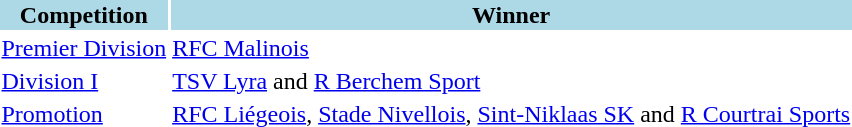<table>
<tr style="background:lightblue;">
<th>Competition</th>
<th>Winner</th>
</tr>
<tr>
<td><a href='#'>Premier Division</a></td>
<td><a href='#'>RFC Malinois</a></td>
</tr>
<tr>
<td><a href='#'>Division I</a></td>
<td><a href='#'>TSV Lyra</a> and <a href='#'>R Berchem Sport</a></td>
</tr>
<tr>
<td><a href='#'>Promotion</a></td>
<td><a href='#'>RFC Liégeois</a>, <a href='#'>Stade Nivellois</a>, <a href='#'>Sint-Niklaas SK</a> and <a href='#'>R Courtrai Sports</a></td>
</tr>
</table>
